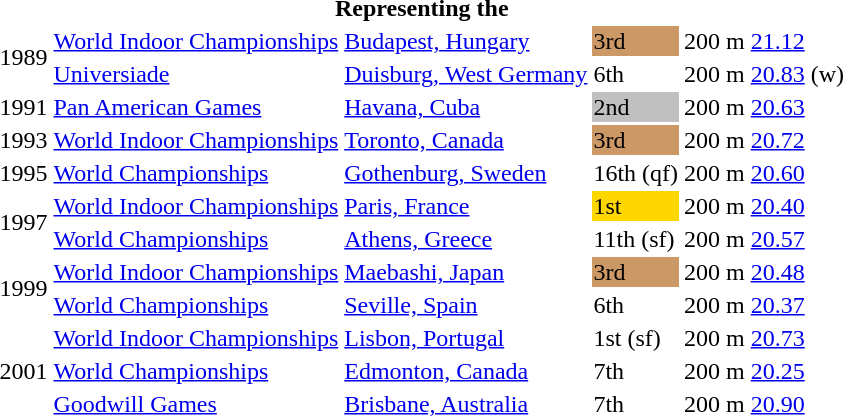<table>
<tr>
<th colspan="6">Representing the </th>
</tr>
<tr>
<td rowspan=2>1989</td>
<td><a href='#'>World Indoor Championships</a></td>
<td><a href='#'>Budapest, Hungary</a></td>
<td bgcolor=cc9966>3rd</td>
<td>200 m</td>
<td><a href='#'>21.12</a></td>
</tr>
<tr>
<td><a href='#'>Universiade</a></td>
<td><a href='#'>Duisburg, West Germany</a></td>
<td>6th</td>
<td>200 m</td>
<td><a href='#'>20.83</a> (w)</td>
</tr>
<tr>
<td>1991</td>
<td><a href='#'>Pan American Games</a></td>
<td><a href='#'>Havana, Cuba</a></td>
<td bgcolor=silver>2nd</td>
<td>200 m</td>
<td><a href='#'>20.63</a></td>
</tr>
<tr>
<td>1993</td>
<td><a href='#'>World Indoor Championships</a></td>
<td><a href='#'>Toronto, Canada</a></td>
<td bgcolor=cc9966>3rd</td>
<td>200 m</td>
<td><a href='#'>20.72</a></td>
</tr>
<tr>
<td>1995</td>
<td><a href='#'>World Championships</a></td>
<td><a href='#'>Gothenburg, Sweden</a></td>
<td>16th (qf)</td>
<td>200 m</td>
<td><a href='#'>20.60</a></td>
</tr>
<tr>
<td rowspan=2>1997</td>
<td><a href='#'>World Indoor Championships</a></td>
<td><a href='#'>Paris, France</a></td>
<td bgcolor=gold>1st</td>
<td>200 m</td>
<td><a href='#'>20.40</a></td>
</tr>
<tr>
<td><a href='#'>World Championships</a></td>
<td><a href='#'>Athens, Greece</a></td>
<td>11th (sf)</td>
<td>200 m</td>
<td><a href='#'>20.57</a></td>
</tr>
<tr>
<td rowspan=2>1999</td>
<td><a href='#'>World Indoor Championships</a></td>
<td><a href='#'>Maebashi, Japan</a></td>
<td bgcolor=cc9966>3rd</td>
<td>200 m</td>
<td><a href='#'>20.48</a></td>
</tr>
<tr>
<td><a href='#'>World Championships</a></td>
<td><a href='#'>Seville, Spain</a></td>
<td>6th</td>
<td>200 m</td>
<td><a href='#'>20.37</a></td>
</tr>
<tr>
<td rowspan=3>2001</td>
<td><a href='#'>World Indoor Championships</a></td>
<td><a href='#'>Lisbon, Portugal</a></td>
<td>1st (sf)</td>
<td>200 m</td>
<td><a href='#'>20.73</a></td>
</tr>
<tr>
<td><a href='#'>World Championships</a></td>
<td><a href='#'>Edmonton, Canada</a></td>
<td>7th</td>
<td>200 m</td>
<td><a href='#'>20.25</a></td>
</tr>
<tr>
<td><a href='#'>Goodwill Games</a></td>
<td><a href='#'>Brisbane, Australia</a></td>
<td>7th</td>
<td>200 m</td>
<td><a href='#'>20.90</a></td>
</tr>
</table>
